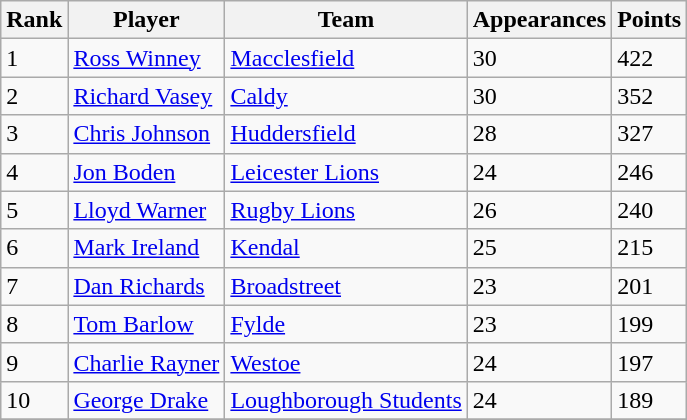<table class="wikitable">
<tr>
<th>Rank</th>
<th>Player</th>
<th>Team</th>
<th>Appearances</th>
<th>Points</th>
</tr>
<tr>
<td>1</td>
<td> <a href='#'>Ross Winney</a></td>
<td><a href='#'>Macclesfield</a></td>
<td>30</td>
<td>422</td>
</tr>
<tr>
<td>2</td>
<td> <a href='#'>Richard Vasey</a></td>
<td><a href='#'>Caldy</a></td>
<td>30</td>
<td>352</td>
</tr>
<tr>
<td>3</td>
<td> <a href='#'>Chris Johnson</a></td>
<td><a href='#'>Huddersfield</a></td>
<td>28</td>
<td>327</td>
</tr>
<tr>
<td>4</td>
<td> <a href='#'>Jon Boden</a></td>
<td><a href='#'>Leicester Lions</a></td>
<td>24</td>
<td>246</td>
</tr>
<tr>
<td>5</td>
<td> <a href='#'>Lloyd Warner</a></td>
<td><a href='#'>Rugby Lions</a></td>
<td>26</td>
<td>240</td>
</tr>
<tr>
<td>6</td>
<td> <a href='#'>Mark Ireland</a></td>
<td><a href='#'>Kendal</a></td>
<td>25</td>
<td>215</td>
</tr>
<tr>
<td>7</td>
<td> <a href='#'>Dan Richards</a></td>
<td><a href='#'>Broadstreet</a></td>
<td>23</td>
<td>201</td>
</tr>
<tr>
<td>8</td>
<td> <a href='#'>Tom Barlow</a></td>
<td><a href='#'>Fylde</a></td>
<td>23</td>
<td>199</td>
</tr>
<tr>
<td>9</td>
<td> <a href='#'>Charlie Rayner</a></td>
<td><a href='#'>Westoe</a></td>
<td>24</td>
<td>197</td>
</tr>
<tr>
<td>10</td>
<td> <a href='#'>George Drake</a></td>
<td><a href='#'>Loughborough Students</a></td>
<td>24</td>
<td>189</td>
</tr>
<tr>
</tr>
</table>
